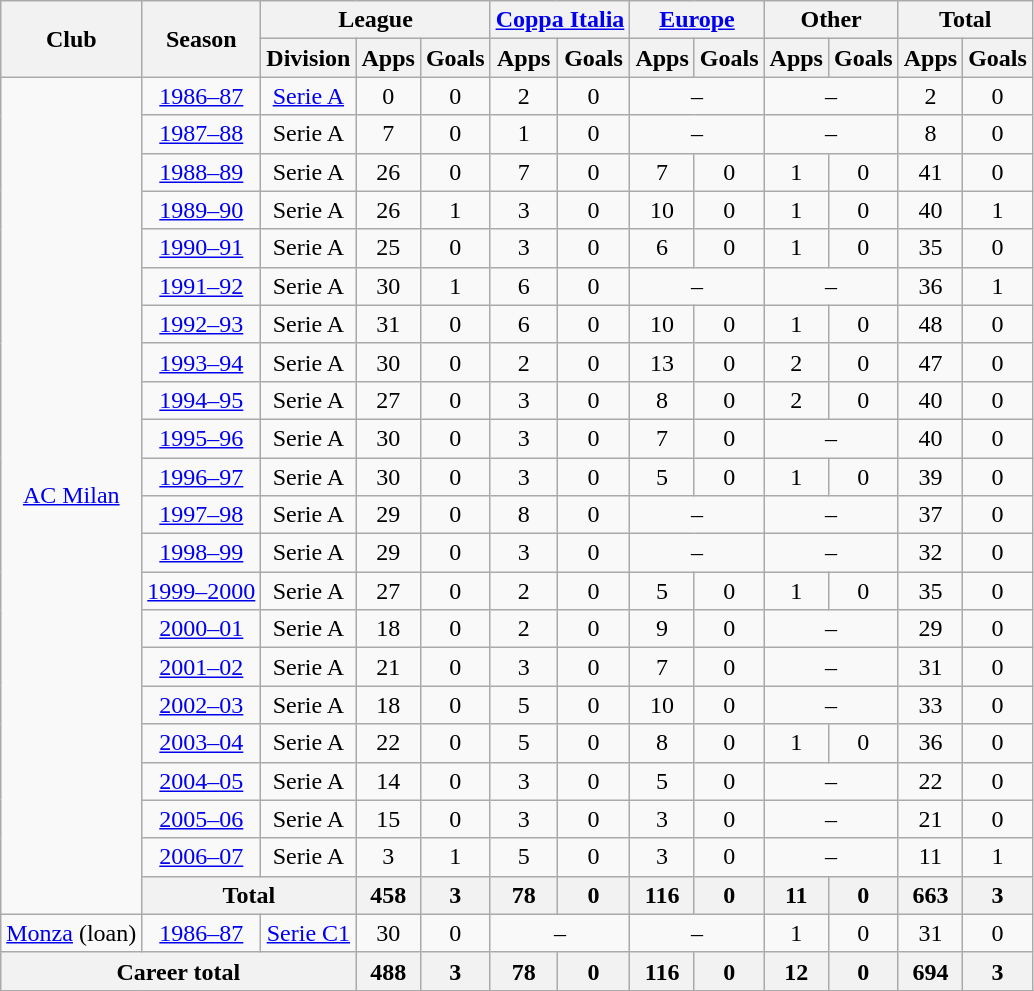<table class="wikitable" style="text-align:center">
<tr>
<th rowspan=2>Club</th>
<th rowspan=2>Season</th>
<th colspan=3>League</th>
<th colspan=2><a href='#'>Coppa Italia</a></th>
<th colspan=2><a href='#'>Europe</a></th>
<th colspan=2>Other</th>
<th colspan=2>Total</th>
</tr>
<tr>
<th>Division</th>
<th>Apps</th>
<th>Goals</th>
<th>Apps</th>
<th>Goals</th>
<th>Apps</th>
<th>Goals</th>
<th>Apps</th>
<th>Goals</th>
<th>Apps</th>
<th>Goals</th>
</tr>
<tr>
<td rowspan="22"><a href='#'>AC Milan</a></td>
<td><a href='#'>1986–87</a></td>
<td><a href='#'>Serie A</a></td>
<td>0</td>
<td>0</td>
<td>2</td>
<td>0</td>
<td colspan="2">–</td>
<td colspan="2">–</td>
<td>2</td>
<td>0</td>
</tr>
<tr>
<td><a href='#'>1987–88</a></td>
<td>Serie A</td>
<td>7</td>
<td>0</td>
<td>1</td>
<td>0</td>
<td colspan="2">–</td>
<td colspan="2">–</td>
<td>8</td>
<td>0</td>
</tr>
<tr>
<td><a href='#'>1988–89</a></td>
<td>Serie A</td>
<td>26</td>
<td>0</td>
<td>7</td>
<td>0</td>
<td>7</td>
<td>0</td>
<td>1</td>
<td>0</td>
<td>41</td>
<td>0</td>
</tr>
<tr>
<td><a href='#'>1989–90</a></td>
<td>Serie A</td>
<td>26</td>
<td>1</td>
<td>3</td>
<td>0</td>
<td>10</td>
<td>0</td>
<td>1</td>
<td>0</td>
<td>40</td>
<td>1</td>
</tr>
<tr>
<td><a href='#'>1990–91</a></td>
<td>Serie A</td>
<td>25</td>
<td>0</td>
<td>3</td>
<td>0</td>
<td>6</td>
<td>0</td>
<td>1</td>
<td>0</td>
<td>35</td>
<td>0</td>
</tr>
<tr>
<td><a href='#'>1991–92</a></td>
<td>Serie A</td>
<td>30</td>
<td>1</td>
<td>6</td>
<td>0</td>
<td colspan="2">–</td>
<td colspan="2">–</td>
<td>36</td>
<td>1</td>
</tr>
<tr>
<td><a href='#'>1992–93</a></td>
<td>Serie A</td>
<td>31</td>
<td>0</td>
<td>6</td>
<td>0</td>
<td>10</td>
<td>0</td>
<td>1</td>
<td>0</td>
<td>48</td>
<td>0</td>
</tr>
<tr>
<td><a href='#'>1993–94</a></td>
<td>Serie A</td>
<td>30</td>
<td>0</td>
<td>2</td>
<td>0</td>
<td>13</td>
<td>0</td>
<td>2</td>
<td>0</td>
<td>47</td>
<td>0</td>
</tr>
<tr>
<td><a href='#'>1994–95</a></td>
<td>Serie A</td>
<td>27</td>
<td>0</td>
<td>3</td>
<td>0</td>
<td>8</td>
<td>0</td>
<td>2</td>
<td>0</td>
<td>40</td>
<td>0</td>
</tr>
<tr>
<td><a href='#'>1995–96</a></td>
<td>Serie A</td>
<td>30</td>
<td>0</td>
<td>3</td>
<td>0</td>
<td>7</td>
<td>0</td>
<td colspan="2">–</td>
<td>40</td>
<td>0</td>
</tr>
<tr>
<td><a href='#'>1996–97</a></td>
<td>Serie A</td>
<td>30</td>
<td>0</td>
<td>3</td>
<td>0</td>
<td>5</td>
<td>0</td>
<td>1</td>
<td>0</td>
<td>39</td>
<td>0</td>
</tr>
<tr>
<td><a href='#'>1997–98</a></td>
<td>Serie A</td>
<td>29</td>
<td>0</td>
<td>8</td>
<td>0</td>
<td colspan="2">–</td>
<td colspan="2">–</td>
<td>37</td>
<td>0</td>
</tr>
<tr>
<td><a href='#'>1998–99</a></td>
<td>Serie A</td>
<td>29</td>
<td>0</td>
<td>3</td>
<td>0</td>
<td colspan="2">–</td>
<td colspan="2">–</td>
<td>32</td>
<td>0</td>
</tr>
<tr>
<td><a href='#'>1999–2000</a></td>
<td>Serie A</td>
<td>27</td>
<td>0</td>
<td>2</td>
<td>0</td>
<td>5</td>
<td>0</td>
<td>1</td>
<td>0</td>
<td>35</td>
<td>0</td>
</tr>
<tr>
<td><a href='#'>2000–01</a></td>
<td>Serie A</td>
<td>18</td>
<td>0</td>
<td>2</td>
<td>0</td>
<td>9</td>
<td>0</td>
<td colspan="2">–</td>
<td>29</td>
<td>0</td>
</tr>
<tr>
<td><a href='#'>2001–02</a></td>
<td>Serie A</td>
<td>21</td>
<td>0</td>
<td>3</td>
<td>0</td>
<td>7</td>
<td>0</td>
<td colspan="2">–</td>
<td>31</td>
<td>0</td>
</tr>
<tr>
<td><a href='#'>2002–03</a></td>
<td>Serie A</td>
<td>18</td>
<td>0</td>
<td>5</td>
<td>0</td>
<td>10</td>
<td>0</td>
<td colspan="2">–</td>
<td>33</td>
<td>0</td>
</tr>
<tr>
<td><a href='#'>2003–04</a></td>
<td>Serie A</td>
<td>22</td>
<td>0</td>
<td>5</td>
<td>0</td>
<td>8</td>
<td>0</td>
<td>1</td>
<td>0</td>
<td>36</td>
<td>0</td>
</tr>
<tr>
<td><a href='#'>2004–05</a></td>
<td>Serie A</td>
<td>14</td>
<td>0</td>
<td>3</td>
<td>0</td>
<td>5</td>
<td>0</td>
<td colspan="2">–</td>
<td>22</td>
<td>0</td>
</tr>
<tr>
<td><a href='#'>2005–06</a></td>
<td>Serie A</td>
<td>15</td>
<td>0</td>
<td>3</td>
<td>0</td>
<td>3</td>
<td>0</td>
<td colspan="2">–</td>
<td>21</td>
<td>0</td>
</tr>
<tr>
<td><a href='#'>2006–07</a></td>
<td>Serie A</td>
<td>3</td>
<td>1</td>
<td>5</td>
<td>0</td>
<td>3</td>
<td>0</td>
<td colspan="2">–</td>
<td>11</td>
<td>1</td>
</tr>
<tr>
<th colspan=2>Total</th>
<th>458</th>
<th>3</th>
<th>78</th>
<th>0</th>
<th>116</th>
<th>0</th>
<th>11</th>
<th>0</th>
<th>663</th>
<th>3</th>
</tr>
<tr>
<td><a href='#'>Monza</a> (loan)</td>
<td><a href='#'>1986–87</a></td>
<td><a href='#'>Serie C1</a></td>
<td>30</td>
<td>0</td>
<td colspan="2">–</td>
<td colspan="2">–</td>
<td>1</td>
<td>0</td>
<td>31</td>
<td>0</td>
</tr>
<tr>
<th colspan=3>Career total</th>
<th>488</th>
<th>3</th>
<th>78</th>
<th>0</th>
<th>116</th>
<th>0</th>
<th>12</th>
<th>0</th>
<th>694</th>
<th>3</th>
</tr>
<tr>
</tr>
</table>
